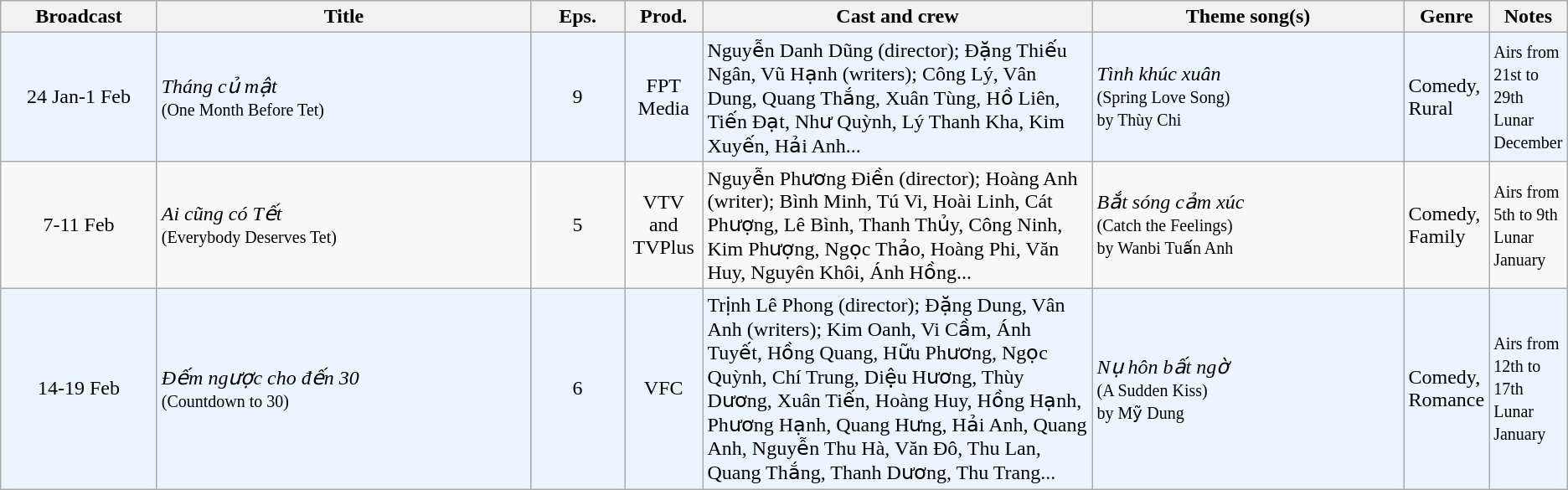<table class="wikitable sortable">
<tr>
<th style="width:10%;">Broadcast</th>
<th style="width:24%;">Title</th>
<th style="width:6%;">Eps.</th>
<th style="width:5%;">Prod.</th>
<th style="width:25%;">Cast and crew</th>
<th style="width:20%;">Theme song(s)</th>
<th style="width:5%;">Genre</th>
<th style="width:5%;">Notes</th>
</tr>
<tr ---- bgcolor="#ebf5ff">
<td style="text-align:center;">24 Jan-1 Feb <br></td>
<td><em>Tháng củ mật</em> <br><small>(One Month Before Tet)</small></td>
<td style="text-align:center;">9</td>
<td style="text-align:center;">FPT Media</td>
<td>Nguyễn Danh Dũng (director); Đặng Thiếu Ngân, Vũ Hạnh (writers); Công Lý, Vân Dung, Quang Thắng, Xuân Tùng, Hồ Liên, Tiến Đạt, Như Quỳnh, Lý Thanh Kha, Kim Xuyến, Hải Anh...</td>
<td><em>Tình khúc xuân</em><br><small>(Spring Love Song)</small><br><small>by Thùy Chi</small></td>
<td>Comedy, Rural</td>
<td><small>Airs from 21st to 29th Lunar December</small></td>
</tr>
<tr>
<td style="text-align:center;">7-11 Feb <br></td>
<td><em>Ai cũng có Tết</em> <br><small>(Everybody Deserves Tet)</small></td>
<td style="text-align:center;">5</td>
<td style="text-align:center;">VTV<br>and<br>TVPlus</td>
<td>Nguyễn Phương Điền (director); Hoàng Anh (writer); Bình Minh, Tú Vi, Hoài Linh, Cát Phượng, Lê Bình, Thanh Thủy, Công Ninh, Kim Phượng, Ngọc Thảo, Hoàng Phi, Văn Huy, Nguyên Khôi, Ánh Hồng...</td>
<td><em>Bắt sóng cảm xúc</em> <br><small>(Catch the Feelings)</small><br><small>by Wanbi Tuấn Anh</small></td>
<td>Comedy, Family</td>
<td><small>Airs from 5th to 9th Lunar January</small></td>
</tr>
<tr ---- bgcolor="#ebf5ff">
<td style="text-align:center;">14-19 Feb <br></td>
<td><em>Đếm ngược cho đến 30</em> <br><small>(Countdown to 30)</small></td>
<td style="text-align:center;">6</td>
<td style="text-align:center;">VFC</td>
<td>Trịnh Lê Phong (director); Đặng Dung, Vân Anh (writers); Kim Oanh, Vi Cầm, Ánh Tuyết, Hồng Quang, Hữu Phương, Ngọc Quỳnh, Chí Trung, Diệu Hương, Thùy Dương, Xuân Tiến, Hoàng Huy, Hồng Hạnh, Phương Hạnh, Quang Hưng, Hải Anh, Quang Anh, Nguyễn Thu Hà, Văn Đô, Thu Lan, Quang Thắng, Thanh Dương, Thu Trang...</td>
<td><em>Nụ hôn bất ngờ</em><br><small>(A Sudden Kiss)</small><br><small>by Mỹ Dung</small></td>
<td>Comedy, Romance</td>
<td><small>Airs from 12th to 17th Lunar January</small></td>
</tr>
</table>
